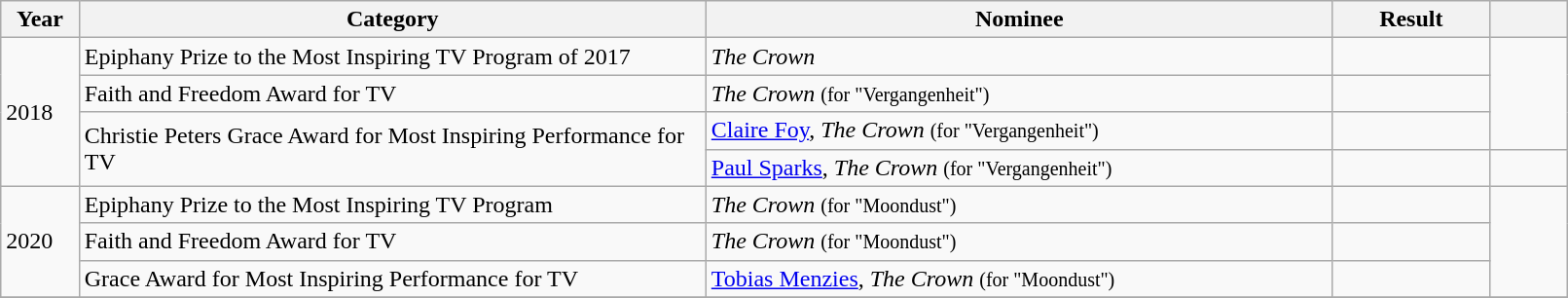<table class="wikitable" style="width:85%;">
<tr>
<th width=5%>Year</th>
<th style="width:40%;">Category</th>
<th style="width:40%;">Nominee</th>
<th style="width:10%;">Result</th>
<th width=5%></th>
</tr>
<tr>
<td vstyle="text-align: center;"rowspan="4">2018</td>
<td>Epiphany Prize to the Most Inspiring TV Program of 2017</td>
<td><em>The Crown</em></td>
<td></td>
<td rowspan="3"></td>
</tr>
<tr>
<td>Faith and Freedom Award for TV</td>
<td><em>The Crown</em> <small> (for "Vergangenheit")</small></td>
<td></td>
</tr>
<tr>
<td rowspan="2">Christie Peters Grace Award for Most Inspiring Performance for TV</td>
<td><a href='#'>Claire Foy</a>, <em>The Crown</em> <small> (for "Vergangenheit")</small></td>
<td></td>
</tr>
<tr>
<td><a href='#'>Paul Sparks</a>, <em>The Crown</em> <small> (for "Vergangenheit")</small></td>
<td></td>
<td rowspan="1"></td>
</tr>
<tr>
<td vstyle="text-align: center;"rowspan="3">2020</td>
<td>Epiphany Prize to the Most Inspiring TV Program</td>
<td><em>The Crown</em> <small> (for "Moondust")</small></td>
<td></td>
<td rowspan="3"></td>
</tr>
<tr>
<td>Faith and Freedom Award for TV</td>
<td><em>The Crown</em> <small> (for "Moondust")</small></td>
<td></td>
</tr>
<tr>
<td>Grace Award for Most Inspiring Performance for TV</td>
<td><a href='#'>Tobias Menzies</a>, <em>The Crown</em> <small> (for "Moondust")</small></td>
<td></td>
</tr>
<tr>
</tr>
</table>
